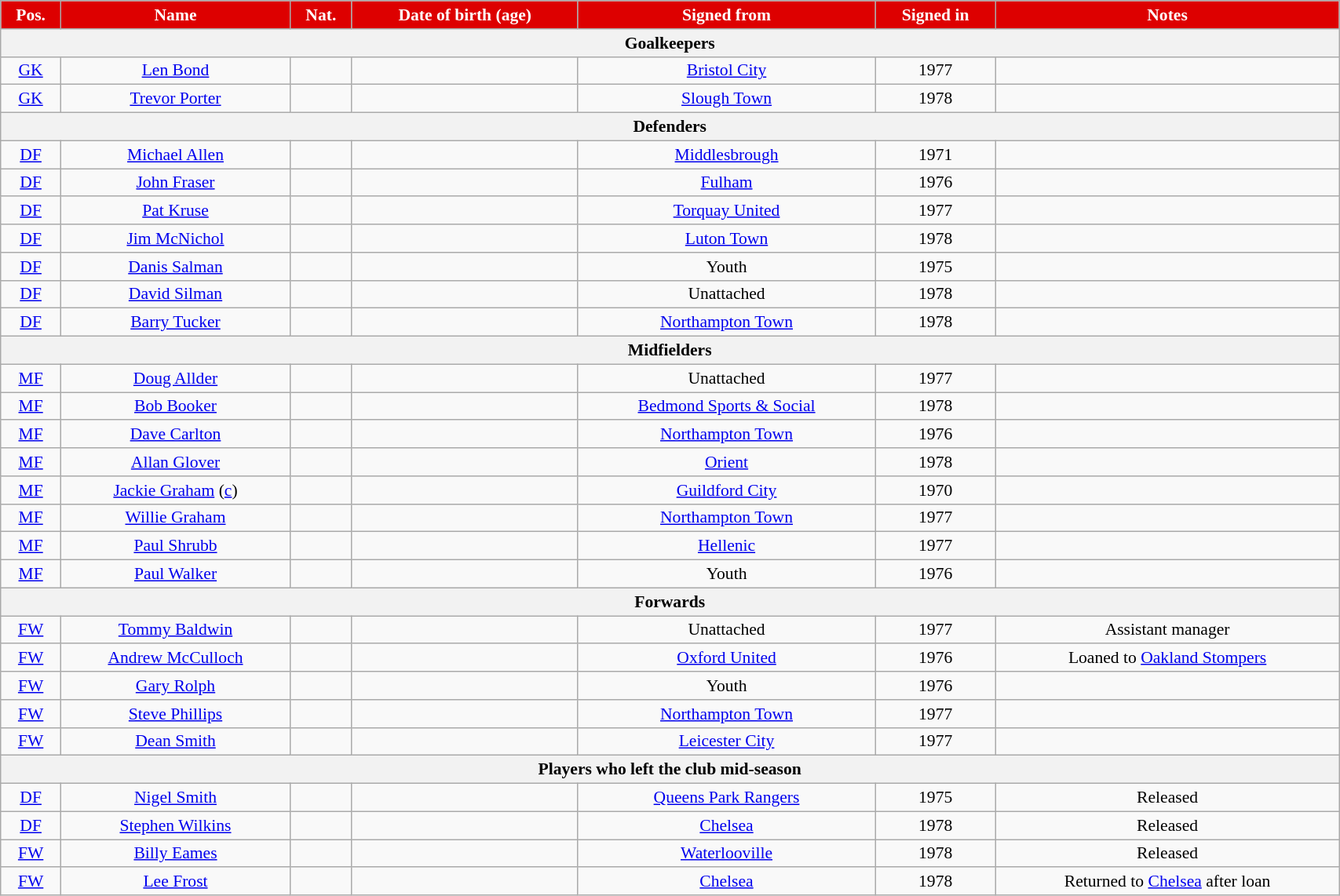<table class="wikitable" style="text-align:center; font-size:90%; width:90%;">
<tr>
<th style="background:#d00; color:white; text-align:center;">Pos.</th>
<th style="background:#d00; color:white; text-align:center;">Name</th>
<th style="background:#d00; color:white; text-align:center;">Nat.</th>
<th style="background:#d00; color:white; text-align:center;">Date of birth (age)</th>
<th style="background:#d00; color:white; text-align:center;">Signed from</th>
<th style="background:#d00; color:white; text-align:center;">Signed in</th>
<th style="background:#d00; color:white; text-align:center;">Notes</th>
</tr>
<tr>
<th colspan="7">Goalkeepers</th>
</tr>
<tr>
<td><a href='#'>GK</a></td>
<td><a href='#'>Len Bond</a></td>
<td></td>
<td></td>
<td><a href='#'>Bristol City</a></td>
<td>1977</td>
<td></td>
</tr>
<tr>
<td><a href='#'>GK</a></td>
<td><a href='#'>Trevor Porter</a></td>
<td></td>
<td></td>
<td><a href='#'>Slough Town</a></td>
<td>1978</td>
<td></td>
</tr>
<tr>
<th colspan="7">Defenders</th>
</tr>
<tr>
<td><a href='#'>DF</a></td>
<td><a href='#'>Michael Allen</a></td>
<td></td>
<td></td>
<td><a href='#'>Middlesbrough</a></td>
<td>1971</td>
<td></td>
</tr>
<tr>
<td><a href='#'>DF</a></td>
<td><a href='#'>John Fraser</a></td>
<td></td>
<td></td>
<td><a href='#'>Fulham</a></td>
<td>1976</td>
<td></td>
</tr>
<tr>
<td><a href='#'>DF</a></td>
<td><a href='#'>Pat Kruse</a></td>
<td></td>
<td></td>
<td><a href='#'>Torquay United</a></td>
<td>1977</td>
<td></td>
</tr>
<tr>
<td><a href='#'>DF</a></td>
<td><a href='#'>Jim McNichol</a></td>
<td></td>
<td></td>
<td><a href='#'>Luton Town</a></td>
<td>1978</td>
<td></td>
</tr>
<tr>
<td><a href='#'>DF</a></td>
<td><a href='#'>Danis Salman</a></td>
<td></td>
<td></td>
<td>Youth</td>
<td>1975</td>
<td></td>
</tr>
<tr>
<td><a href='#'>DF</a></td>
<td><a href='#'>David Silman</a></td>
<td></td>
<td></td>
<td>Unattached</td>
<td>1978</td>
<td></td>
</tr>
<tr>
<td><a href='#'>DF</a></td>
<td><a href='#'>Barry Tucker</a></td>
<td></td>
<td></td>
<td><a href='#'>Northampton Town</a></td>
<td>1978</td>
<td></td>
</tr>
<tr>
<th colspan="7">Midfielders</th>
</tr>
<tr>
<td><a href='#'>MF</a></td>
<td><a href='#'>Doug Allder</a></td>
<td></td>
<td></td>
<td>Unattached</td>
<td>1977</td>
<td></td>
</tr>
<tr>
<td><a href='#'>MF</a></td>
<td><a href='#'>Bob Booker</a></td>
<td></td>
<td></td>
<td><a href='#'>Bedmond Sports & Social</a></td>
<td>1978</td>
<td></td>
</tr>
<tr>
<td><a href='#'>MF</a></td>
<td><a href='#'>Dave Carlton</a></td>
<td></td>
<td></td>
<td><a href='#'>Northampton Town</a></td>
<td>1976</td>
<td></td>
</tr>
<tr>
<td><a href='#'>MF</a></td>
<td><a href='#'>Allan Glover</a></td>
<td></td>
<td></td>
<td><a href='#'>Orient</a></td>
<td>1978</td>
<td></td>
</tr>
<tr>
<td><a href='#'>MF</a></td>
<td><a href='#'>Jackie Graham</a> (<a href='#'>c</a>)</td>
<td></td>
<td></td>
<td><a href='#'>Guildford City</a></td>
<td>1970</td>
<td></td>
</tr>
<tr>
<td><a href='#'>MF</a></td>
<td><a href='#'>Willie Graham</a></td>
<td></td>
<td></td>
<td><a href='#'>Northampton Town</a></td>
<td>1977</td>
<td></td>
</tr>
<tr>
<td><a href='#'>MF</a></td>
<td><a href='#'>Paul Shrubb</a></td>
<td></td>
<td></td>
<td><a href='#'>Hellenic</a></td>
<td>1977</td>
<td></td>
</tr>
<tr>
<td><a href='#'>MF</a></td>
<td><a href='#'>Paul Walker</a></td>
<td></td>
<td></td>
<td>Youth</td>
<td>1976</td>
<td></td>
</tr>
<tr>
<th colspan="7">Forwards</th>
</tr>
<tr>
<td><a href='#'>FW</a></td>
<td><a href='#'>Tommy Baldwin</a></td>
<td></td>
<td></td>
<td>Unattached</td>
<td>1977</td>
<td>Assistant manager</td>
</tr>
<tr>
<td><a href='#'>FW</a></td>
<td><a href='#'>Andrew McCulloch</a></td>
<td></td>
<td></td>
<td><a href='#'>Oxford United</a></td>
<td>1976</td>
<td>Loaned to <a href='#'>Oakland Stompers</a></td>
</tr>
<tr>
<td><a href='#'>FW</a></td>
<td><a href='#'>Gary Rolph</a></td>
<td></td>
<td></td>
<td>Youth</td>
<td>1976</td>
<td></td>
</tr>
<tr>
<td><a href='#'>FW</a></td>
<td><a href='#'>Steve Phillips</a></td>
<td></td>
<td></td>
<td><a href='#'>Northampton Town</a></td>
<td>1977</td>
<td></td>
</tr>
<tr>
<td><a href='#'>FW</a></td>
<td><a href='#'>Dean Smith</a></td>
<td></td>
<td></td>
<td><a href='#'>Leicester City</a></td>
<td>1977</td>
<td></td>
</tr>
<tr>
<th colspan="7">Players who left the club mid-season</th>
</tr>
<tr>
<td><a href='#'>DF</a></td>
<td><a href='#'>Nigel Smith</a></td>
<td></td>
<td></td>
<td><a href='#'>Queens Park Rangers</a></td>
<td>1975</td>
<td>Released</td>
</tr>
<tr>
<td><a href='#'>DF</a></td>
<td><a href='#'>Stephen Wilkins</a></td>
<td></td>
<td></td>
<td><a href='#'>Chelsea</a></td>
<td>1978</td>
<td>Released</td>
</tr>
<tr>
<td><a href='#'>FW</a></td>
<td><a href='#'>Billy Eames</a></td>
<td></td>
<td></td>
<td><a href='#'>Waterlooville</a></td>
<td>1978</td>
<td>Released</td>
</tr>
<tr>
<td><a href='#'>FW</a></td>
<td><a href='#'>Lee Frost</a></td>
<td></td>
<td></td>
<td><a href='#'>Chelsea</a></td>
<td>1978</td>
<td>Returned to <a href='#'>Chelsea</a> after loan</td>
</tr>
</table>
